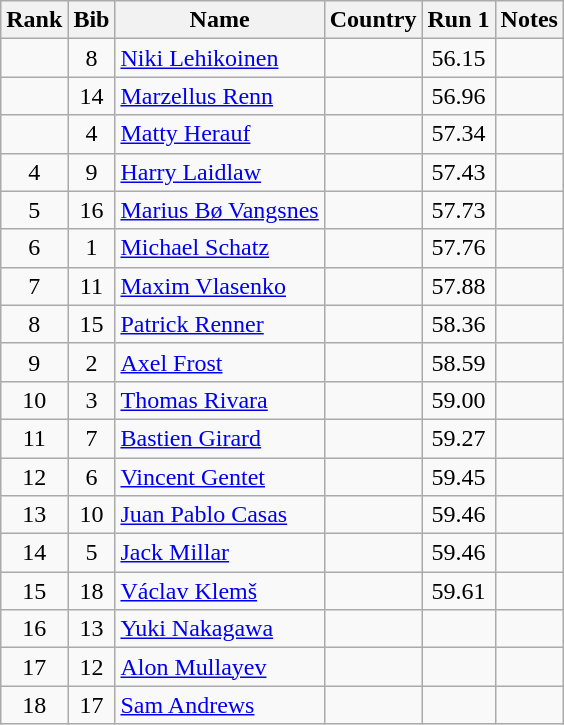<table class="wikitable sortable" style="text-align:center">
<tr>
<th>Rank</th>
<th>Bib</th>
<th>Name</th>
<th>Country</th>
<th>Run 1</th>
<th>Notes</th>
</tr>
<tr>
<td></td>
<td>8</td>
<td align=left><a href='#'>Niki Lehikoinen</a></td>
<td align=left></td>
<td>56.15</td>
<td></td>
</tr>
<tr>
<td></td>
<td>14</td>
<td align=left><a href='#'>Marzellus Renn</a></td>
<td align=left></td>
<td>56.96</td>
<td></td>
</tr>
<tr>
<td></td>
<td>4</td>
<td align=left><a href='#'>Matty Herauf</a></td>
<td align=left></td>
<td>57.34</td>
<td></td>
</tr>
<tr>
<td>4</td>
<td>9</td>
<td align=left><a href='#'>Harry Laidlaw</a></td>
<td align=left></td>
<td>57.43</td>
<td></td>
</tr>
<tr>
<td>5</td>
<td>16</td>
<td align=left><a href='#'>Marius Bø Vangsnes</a></td>
<td align=left></td>
<td>57.73</td>
<td></td>
</tr>
<tr>
<td>6</td>
<td>1</td>
<td align=left><a href='#'>Michael Schatz</a></td>
<td align=left></td>
<td>57.76</td>
<td></td>
</tr>
<tr>
<td>7</td>
<td>11</td>
<td align=left><a href='#'>Maxim Vlasenko</a></td>
<td align=left></td>
<td>57.88</td>
<td></td>
</tr>
<tr>
<td>8</td>
<td>15</td>
<td align=left><a href='#'>Patrick Renner</a></td>
<td align=left></td>
<td>58.36</td>
<td></td>
</tr>
<tr>
<td>9</td>
<td>2</td>
<td align=left><a href='#'>Axel Frost</a></td>
<td align=left></td>
<td>58.59</td>
<td></td>
</tr>
<tr>
<td>10</td>
<td>3</td>
<td align=left><a href='#'>Thomas Rivara</a></td>
<td align=left></td>
<td>59.00</td>
<td></td>
</tr>
<tr>
<td>11</td>
<td>7</td>
<td align=left><a href='#'>Bastien Girard</a></td>
<td align=left></td>
<td>59.27</td>
<td></td>
</tr>
<tr>
<td>12</td>
<td>6</td>
<td align=left><a href='#'>Vincent Gentet</a></td>
<td align=left></td>
<td>59.45</td>
<td></td>
</tr>
<tr>
<td>13</td>
<td>10</td>
<td align=left><a href='#'>Juan Pablo Casas</a></td>
<td align=left></td>
<td>59.46</td>
<td></td>
</tr>
<tr>
<td>14</td>
<td>5</td>
<td align=left><a href='#'>Jack Millar</a></td>
<td align=left></td>
<td>59.46</td>
<td></td>
</tr>
<tr>
<td>15</td>
<td>18</td>
<td align=left><a href='#'>Václav Klemš</a></td>
<td align=left></td>
<td>59.61</td>
<td></td>
</tr>
<tr>
<td>16</td>
<td>13</td>
<td align=left><a href='#'>Yuki Nakagawa</a></td>
<td align=left></td>
<td></td>
<td></td>
</tr>
<tr>
<td>17</td>
<td>12</td>
<td align=left><a href='#'>Alon Mullayev</a></td>
<td align=left></td>
<td></td>
<td></td>
</tr>
<tr>
<td>18</td>
<td>17</td>
<td align=left><a href='#'>Sam Andrews</a></td>
<td align=left></td>
<td></td>
<td></td>
</tr>
</table>
